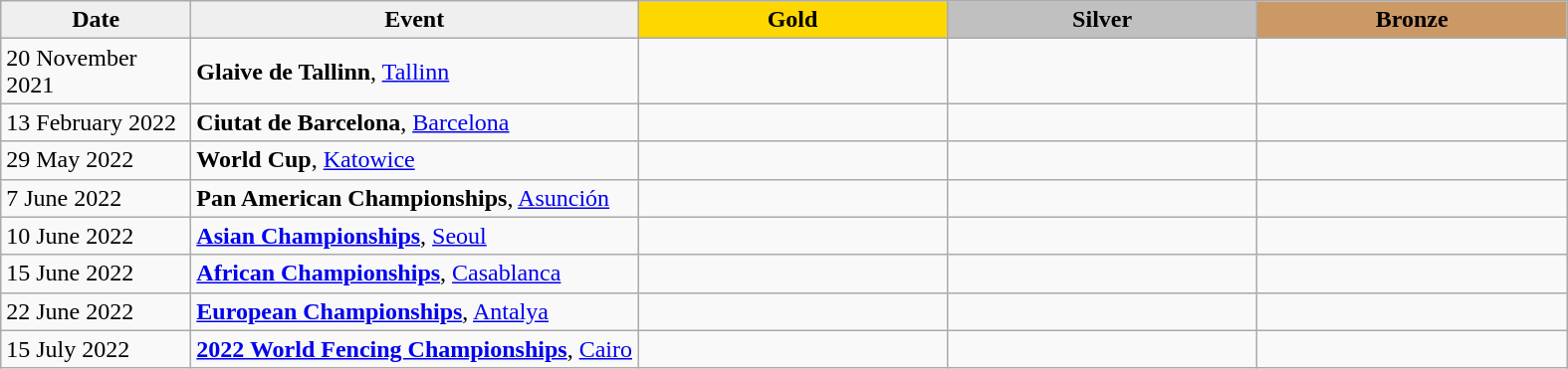<table class="wikitable plainrowheaders" border="1" style="font-size:100%">
<tr align=center>
<th scope=col style="width:120px; background: #efefef;">Date</th>
<th scope=col style="background: #efefef;">Event</th>
<th scope=col colspan=1 style="width:200px; background: gold;">Gold</th>
<th scope=col colspan=1 style="width:200px; background: silver;">Silver</th>
<th scope=col colspan=1 style="width:200px; background: #cc9966;">Bronze</th>
</tr>
<tr>
<td>20 November 2021</td>
<td><strong>Glaive de Tallinn</strong>, <a href='#'>Tallinn</a></td>
<td></td>
<td></td>
<td></td>
</tr>
<tr>
<td>13 February 2022</td>
<td><strong>Ciutat de Barcelona</strong>, <a href='#'>Barcelona</a></td>
<td></td>
<td></td>
<td></td>
</tr>
<tr>
<td>29 May 2022</td>
<td><strong>World Cup</strong>, <a href='#'>Katowice</a></td>
<td></td>
<td></td>
<td></td>
</tr>
<tr>
<td>7 June 2022</td>
<td><strong>Pan American Championships</strong>, <a href='#'>Asunción</a></td>
<td></td>
<td></td>
<td></td>
</tr>
<tr>
<td>10 June 2022</td>
<td><strong><a href='#'>Asian Championships</a></strong>, <a href='#'>Seoul</a></td>
<td></td>
<td></td>
<td><br></td>
</tr>
<tr>
<td>15 June 2022</td>
<td><strong><a href='#'>African Championships</a></strong>, <a href='#'>Casablanca</a></td>
<td></td>
<td></td>
<td></td>
</tr>
<tr>
<td>22 June 2022</td>
<td><strong><a href='#'>European Championships</a></strong>, <a href='#'>Antalya</a></td>
<td></td>
<td></td>
<td></td>
</tr>
<tr>
<td>15 July 2022</td>
<td><strong><a href='#'>2022 World Fencing Championships</a></strong>, <a href='#'>Cairo</a></td>
<td></td>
<td></td>
<td></td>
</tr>
</table>
